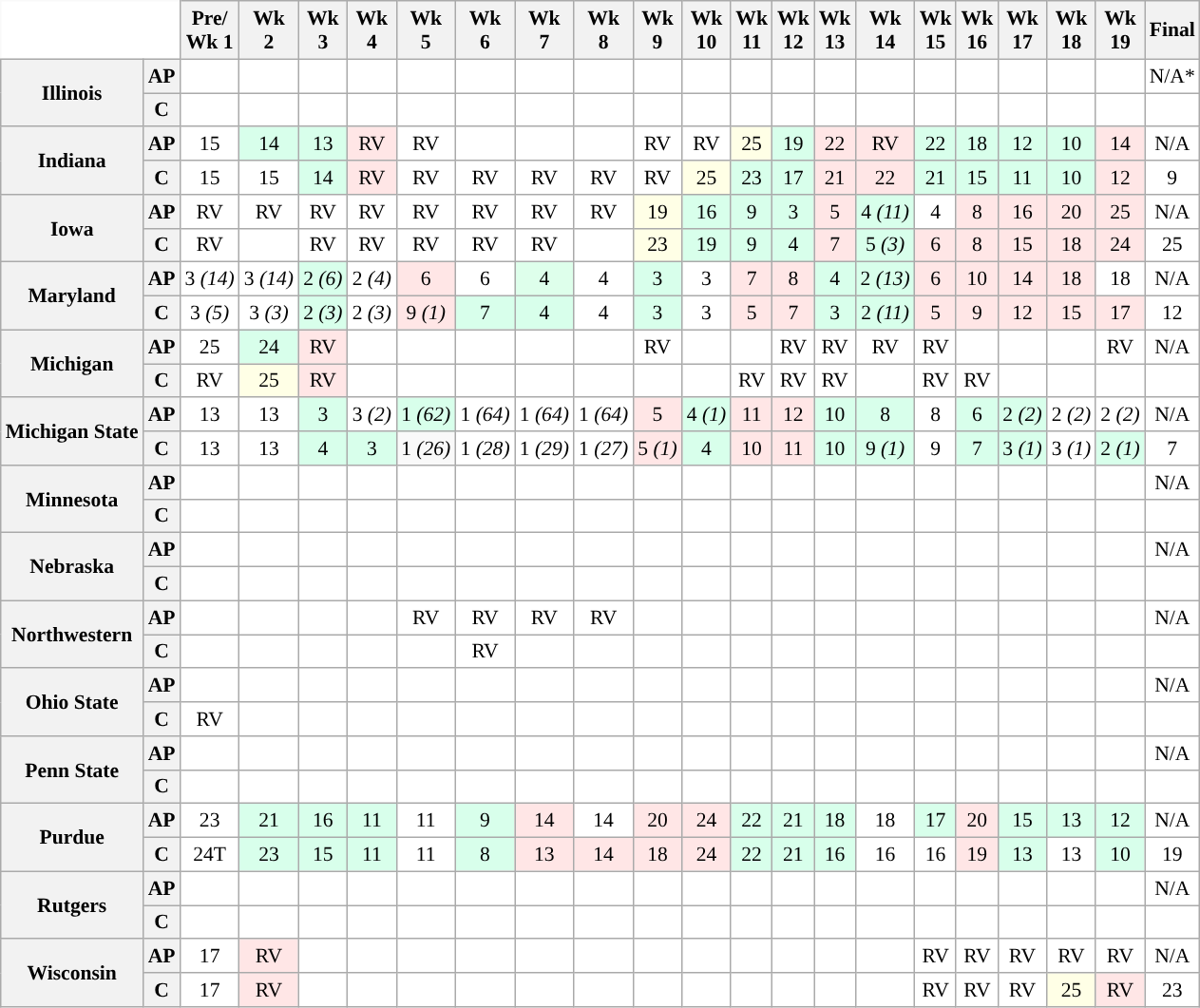<table class="wikitable" style="white-space:nowrap;font-size:90%;text-align:center;">
<tr>
<th colspan="2" style="background:white; border-top-style:hidden; border-left-style:hidden;"> </th>
<th>Pre/<br>Wk 1</th>
<th>Wk<br>2</th>
<th>Wk<br>3</th>
<th>Wk<br>4</th>
<th>Wk<br>5</th>
<th>Wk<br>6</th>
<th>Wk<br>7</th>
<th>Wk<br>8</th>
<th>Wk<br>9</th>
<th>Wk<br>10</th>
<th>Wk<br>11</th>
<th>Wk<br>12</th>
<th>Wk<br>13</th>
<th>Wk<br>14</th>
<th>Wk<br>15</th>
<th>Wk<br>16</th>
<th>Wk<br>17</th>
<th>Wk<br>18</th>
<th>Wk<br>19</th>
<th>Final</th>
</tr>
<tr>
<th rowspan="2" style="background:#">Illinois</th>
<th>AP</th>
<td style="background:#FFF;"></td>
<td style="background:#FFF;"></td>
<td style="background:#FFF;"></td>
<td style="background:#FFF;"></td>
<td style="background:#FFF;"></td>
<td style="background:#FFF;"></td>
<td style="background:#FFF;"></td>
<td style="background:#FFF;"></td>
<td style="background:#FFF;"></td>
<td style="background:#FFF;"></td>
<td style="background:#FFF;"></td>
<td style="background:#FFF;"></td>
<td style="background:#FFF;"></td>
<td style="background:#FFF;"></td>
<td style="background:#FFF;"></td>
<td style="background:#FFF;"></td>
<td style="background:#FFF;"></td>
<td style="background:#FFF;"></td>
<td style="background:#FFF;"></td>
<td style="background:#FFF;">N/A*</td>
</tr>
<tr>
<th>C</th>
<td style="background:#FFF;"></td>
<td style="background:#FFF;"></td>
<td style="background:#FFF;"></td>
<td style="background:#FFF;"></td>
<td style="background:#FFF;"></td>
<td style="background:#FFF;"></td>
<td style="background:#FFF;"></td>
<td style="background:#FFF;"></td>
<td style="background:#FFF;"></td>
<td style="background:#FFF;"></td>
<td style="background:#FFF;"></td>
<td style="background:#FFF;"></td>
<td style="background:#FFF;"></td>
<td style="background:#FFF;"></td>
<td style="background:#FFF;"></td>
<td style="background:#FFF;"></td>
<td style="background:#FFF;"></td>
<td style="background:#FFF;"></td>
<td style="background:#FFF;"></td>
<td style="background:#FFF;"></td>
</tr>
<tr>
<th rowspan="2" style=>Indiana</th>
<th>AP</th>
<td style="background:#FFF;">15</td>
<td style="background:#d8ffeb;">14</td>
<td style="background:#d8ffeb;">13</td>
<td style="background:#ffe6e6;">RV</td>
<td style="background:#FFF;">RV</td>
<td style="background:#FFF;"></td>
<td style="background:#FFF;"></td>
<td style="background:#FFF;"></td>
<td style="background:#FFF;">RV</td>
<td style="background:#FFF;">RV</td>
<td style="background:#ffffe6;">25</td>
<td style="background:#d8ffeb;">19</td>
<td style="background:#ffe6e6;">22</td>
<td style="background:#ffe6e6;">RV</td>
<td style="background:#d8ffeb;">22</td>
<td style="background:#d8ffeb;">18</td>
<td style="background:#d8ffeb;">12</td>
<td style="background:#d8ffeb;">10</td>
<td style="background:#ffe6e6;">14</td>
<td style="background:#FFF;">N/A</td>
</tr>
<tr>
<th>C</th>
<td style="background:#FFF;">15</td>
<td style="background:#FFF;">15</td>
<td style="background:#d8ffeb;">14</td>
<td style="background:#ffe6e6;">RV</td>
<td style="background:#FFF;">RV</td>
<td style="background:#FFF;">RV</td>
<td style="background:#FFF;">RV</td>
<td style="background:#FFF;">RV</td>
<td style="background:#FFF;">RV</td>
<td style="background:#ffffe6;">25</td>
<td style="background:#d8ffeb;">23</td>
<td style="background:#d8ffeb;">17</td>
<td style="background:#ffe6e6;">21</td>
<td style="background:#ffe6e6;">22</td>
<td style="background:#d8ffeb;">21</td>
<td style="background:#d8ffeb;">15</td>
<td style="background:#d8ffeb;">11</td>
<td style="background:#d8ffeb;">10</td>
<td style="background:#ffe6e6;">12</td>
<td style="background:#FFF;">9</td>
</tr>
<tr>
<th rowspan="2" style=>Iowa</th>
<th>AP</th>
<td style="background:#FFF;">RV</td>
<td style="background:#FFF;">RV</td>
<td style="background:#FFF;">RV</td>
<td style="background:#FFF;">RV</td>
<td style="background:#FFF;">RV</td>
<td style="background:#FFF;">RV</td>
<td style="background:#FFF;">RV</td>
<td style="background:#FFF;">RV</td>
<td style="background:#ffffe6;">19</td>
<td style="background:#d8ffeb;">16</td>
<td style="background:#d8ffeb;">9</td>
<td style="background:#d8ffeb;">3</td>
<td style="background:#ffe6e6;">5</td>
<td style="background:#d8ffeb;">4 <em>(11)</em></td>
<td style="background:#FFF;">4</td>
<td style="background:#ffe6e6;">8</td>
<td style="background:#ffe6e6;">16</td>
<td style="background:#ffe6e6;">20</td>
<td style="background:#ffe6e6;">25</td>
<td style="background:#FFF;">N/A</td>
</tr>
<tr>
<th>C</th>
<td style="background:#FFF;">RV</td>
<td style="background:#FFF"></td>
<td style="background:#FFF">RV</td>
<td style="background:#FFF;">RV</td>
<td style="background:#FFF;">RV</td>
<td style="background:#FFF;">RV</td>
<td style="background:#FFF;">RV</td>
<td style="background:#FFF"></td>
<td style="background:#ffffe6;">23</td>
<td style="background:#d8ffeb;">19</td>
<td style="background:#d8ffeb;">9</td>
<td style="background:#d8ffeb;">4</td>
<td style="background:#ffe6e6;">7</td>
<td style="background:#d8ffeb;">5 <em>(3)</em></td>
<td style="background:#ffe6e6;">6</td>
<td style="background:#ffe6e6;">8</td>
<td style="background:#ffe6e6;">15</td>
<td style="background:#ffe6e6;">18</td>
<td style="background:#ffe6e6;">24</td>
<td style="background:#FFF;">25</td>
</tr>
<tr>
<th rowspan="2" style=>Maryland</th>
<th>AP</th>
<td style="background:#FFF;">3 <em>(14)</em></td>
<td style="background:#FFF;">3 <em>(14)</em></td>
<td style="background:#d8ffeb;">2 <em>(6)</em></td>
<td style="background:#FFF;">2 <em>(4)</em></td>
<td style="background:#ffe6e6;">6</td>
<td style="background:#FFF;">6</td>
<td style="background:#deffeb;">4</td>
<td style="background:#FFF;">4</td>
<td style="background:#d8ffeb;">3</td>
<td style="background:#FFF;">3</td>
<td style="background:#ffe6e6;">7</td>
<td style="background:#ffe6e6;">8</td>
<td style="background:#d8ffeb;">4</td>
<td style="background:#d8ffeb;">2 <em>(13)</em></td>
<td style="background:#ffe6e6;">6</td>
<td style="background:#ffe6e6;">10</td>
<td style="background:#ffe6e6;">14</td>
<td style="background:#ffe6e6;">18</td>
<td style="background:#FFF;">18</td>
<td style="background:#FFF;">N/A</td>
</tr>
<tr>
<th>C</th>
<td style="background:#FFF;">3 <em>(5)</em></td>
<td style="background:#FFF;">3 <em>(3)</em></td>
<td style="background:#d8ffeb;">2 <em>(3)</em></td>
<td style="background:#FFF;">2 <em>(3)</em></td>
<td style="background:#FFe6e6;">9 <em>(1)</em></td>
<td style="background:#d8ffeb;">7</td>
<td style="background:#d8ffeb;">4</td>
<td style="background:#FFF;">4</td>
<td style="background:#d8ffeb;">3</td>
<td style="background:#FFF;">3</td>
<td style="background:#ffe6e6;">5</td>
<td style="background:#ffe6e6;">7</td>
<td style="background:#d8ffeb;">3</td>
<td style="background:#d8ffeb;">2 <em>(11)</em></td>
<td style="background:#ffe6e6;">5</td>
<td style="background:#ffe6e6;">9</td>
<td style="background:#ffe6e6;">12</td>
<td style="background:#ffe6e6;">15</td>
<td style="background:#ffe6e6;">17</td>
<td style="background:#FFF;">12</td>
</tr>
<tr>
<th rowspan="2" style=>Michigan</th>
<th>AP</th>
<td style="background:#FFF;">25</td>
<td style="background:#d8ffeb;">24</td>
<td style="background:#ffe6e6;">RV</td>
<td style="background:#FFF;"></td>
<td style="background:#FFF;"></td>
<td style="background:#FFF;"></td>
<td style="background:#FFF;"></td>
<td style="background:#FFF;"></td>
<td style="background:#FFF;">RV</td>
<td style="background:#FFF;"></td>
<td style="background:#FFF;"></td>
<td style="background:#FFF;">RV</td>
<td style="background:#FFF;">RV</td>
<td style="background:#FFF;">RV</td>
<td style="background:#FFF;">RV</td>
<td style="background:#FFF;"></td>
<td style="background:#FFF;"></td>
<td style="background:#FFF;"></td>
<td style="background:#FFF;">RV</td>
<td style="background:#FFF;">N/A</td>
</tr>
<tr>
<th>C</th>
<td style="background:#FFF;">RV</td>
<td style="background:#ffffe6;">25</td>
<td style="background:#ffe6e6;">RV</td>
<td style="background:#FFF;"></td>
<td style="background:#FFF;"></td>
<td style="background:#FFF;"></td>
<td style="background:#FFF;"></td>
<td style="background:#FFF;"></td>
<td style="background:#FFF;"></td>
<td style="background:#FFF;"></td>
<td style="background:#FFF;">RV</td>
<td style="background:#FFF;">RV</td>
<td style="background:#FFF;">RV</td>
<td style="background:#FFF;"></td>
<td style="background:#FFF;">RV</td>
<td style="background:#FFF;">RV</td>
<td style="background:#FFF;"></td>
<td style="background:#FFF;"></td>
<td style="background:#FFF;"></td>
<td style="background:#FFF;"></td>
</tr>
<tr>
<th rowspan="2" style=>Michigan State</th>
<th>AP</th>
<td style="background:#FFF;">13</td>
<td style="background:#FFF;">13</td>
<td style="background:#d8ffeb;">3</td>
<td style="background:#FFF;">3 <em>(2)</em></td>
<td style="background:#d8ffeb;">1 <em>(62)</em></td>
<td style="background:#FFF;">1 <em>(64)</em></td>
<td style="background:#FFF;">1 <em>(64)</em></td>
<td style="background:#FFF;">1 <em>(64)</em></td>
<td style="background:#FFe6e6;">5</td>
<td style="background:#d8ffeb;">4 <em>(1)</em></td>
<td style="background:#ffe6e6;">11</td>
<td style="background:#ffe6e6;">12</td>
<td style="background:#d8ffeb;">10</td>
<td style="background:#d8ffeb;">8</td>
<td style="background:#FFF;">8</td>
<td style="background:#d8ffeb;">6</td>
<td style="background:#d8ffeb;">2 <em>(2)</em></td>
<td style="background:#FFF;">2 <em>(2)</em></td>
<td style="background:#FFF;">2 <em>(2)</em></td>
<td style="background:#FFF;">N/A</td>
</tr>
<tr>
<th>C</th>
<td style="background:#FFF;">13</td>
<td style="background:#FFF;">13</td>
<td style="background:#d8ffeb;">4</td>
<td style="background:#d8ffeb;">3</td>
<td style="background:#d8feb;">1 <em>(26)</em></td>
<td style="background:#FFF;">1 <em>(28)</em></td>
<td style="background:#FFF;">1 <em>(29)</em></td>
<td style="background:#FFF;">1 <em>(27)</em></td>
<td style="background:#FFe6e6;">5 <em>(1)</em></td>
<td style="background:#d8ffeb;">4</td>
<td style="background:#ffe6e6;">10</td>
<td style="background:#ffe6e6;">11</td>
<td style="background:#d8ffeb;">10</td>
<td style="background:#d8ffeb;">9 <em>(1)</em></td>
<td style="background:#FFF;">9</td>
<td style="background:#d8ffeb;">7</td>
<td style="background:#d8ffeb;">3 <em>(1)</em></td>
<td style="background:#FFF;">3 <em>(1)</em></td>
<td style="background:#d8ffeb;">2 <em>(1)</em></td>
<td style="background:#FFF;">7</td>
</tr>
<tr>
<th rowspan="2" style=>Minnesota</th>
<th>AP</th>
<td style="background:#FFF;"></td>
<td style="background:#FFF;"></td>
<td style="background:#FFF;"></td>
<td style="background:#FFF;"></td>
<td style="background:#FFF;"></td>
<td style="background:#FFF;"></td>
<td style="background:#FFF;"></td>
<td style="background:#FFF;"></td>
<td style="background:#FFF;"></td>
<td style="background:#FFF;"></td>
<td style="background:#FFF;"></td>
<td style="background:#FFF;"></td>
<td style="background:#FFF;"></td>
<td style="background:#FFF;"></td>
<td style="background:#FFF;"></td>
<td style="background:#FFF;"></td>
<td style="background:#FFF;"></td>
<td style="background:#FFF;"></td>
<td style="background:#FFF;"></td>
<td style="background:#FFF;">N/A</td>
</tr>
<tr>
<th>C</th>
<td style="background:#FFF;"></td>
<td style="background:#FFF;"></td>
<td style="background:#FFF;"></td>
<td style="background:#FFF;"></td>
<td style="background:#FFF;"></td>
<td style="background:#FFF;"></td>
<td style="background:#FFF;"></td>
<td style="background:#FFF;"></td>
<td style="background:#FFF;"></td>
<td style="background:#FFF;"></td>
<td style="background:#FFF;"></td>
<td style="background:#FFF;"></td>
<td style="background:#FFF;"></td>
<td style="background:#FFF;"></td>
<td style="background:#FFF;"></td>
<td style="background:#FFF;"></td>
<td style="background:#FFF;"></td>
<td style="background:#FFF;"></td>
<td style="background:#FFF;"></td>
<td style="background:#FFF;"></td>
</tr>
<tr>
<th rowspan="2" style=>Nebraska</th>
<th>AP</th>
<td style="background:#FFF;"></td>
<td style="background:#FFF;"></td>
<td style="background:#FFF;"></td>
<td style="background:#FFF;"></td>
<td style="background:#FFF;"></td>
<td style="background:#FFF;"></td>
<td style="background:#FFF;"></td>
<td style="background:#FFF;"></td>
<td style="background:#FFF;"></td>
<td style="background:#FFF;"></td>
<td style="background:#FFF;"></td>
<td style="background:#FFF;"></td>
<td style="background:#FFF;"></td>
<td style="background:#FFF;"></td>
<td style="background:#FFF;"></td>
<td style="background:#FFF;"></td>
<td style="background:#FFF;"></td>
<td style="background:#FFF;"></td>
<td style="background:#FFF;"></td>
<td style="background:#FFF;">N/A</td>
</tr>
<tr>
<th>C</th>
<td style="background:#FFF;"></td>
<td style="background:#FFF;"></td>
<td style="background:#FFF;"></td>
<td style="background:#FFF;"></td>
<td style="background:#FFF;"></td>
<td style="background:#FFF;"></td>
<td style="background:#FFF;"></td>
<td style="background:#FFF;"></td>
<td style="background:#FFF;"></td>
<td style="background:#FFF;"></td>
<td style="background:#FFF;"></td>
<td style="background:#FFF;"></td>
<td style="background:#FFF;"></td>
<td style="background:#FFF;"></td>
<td style="background:#FFF;"></td>
<td style="background:#FFF;"></td>
<td style="background:#FFF;"></td>
<td style="background:#FFF;"></td>
<td style="background:#FFF;"></td>
<td style="background:#FFF;"></td>
</tr>
<tr>
<th rowspan="2" style=>Northwestern</th>
<th>AP</th>
<td style="background:#FFF;"></td>
<td style="background:#FFF;"></td>
<td style="background:#FFF;"></td>
<td style="background:#FFF;"></td>
<td style="background:#FFF;">RV</td>
<td style="background:#FFF;">RV</td>
<td style="background:#FFF;">RV</td>
<td style="background:#FFf;">RV</td>
<td style="background:#FFF;"></td>
<td style="background:#FFF;"></td>
<td style="background:#FFF;"></td>
<td style="background:#FFF;"></td>
<td style="background:#FFF;"></td>
<td style="background:#FFF;"></td>
<td style="background:#FFF;"></td>
<td style="background:#FFF;"></td>
<td style="background:#FFF;"></td>
<td style="background:#FFF;"></td>
<td style="background:#FFF;"></td>
<td style="background:#FFF;">N/A</td>
</tr>
<tr>
<th>C</th>
<td style="background:#FFF;"></td>
<td style="background:#FFF;"></td>
<td style="background:#FFF;"></td>
<td style="background:#FFF;"></td>
<td style="background:#FFF;"></td>
<td style="background:#FFF;">RV</td>
<td style="background:#FFF;"></td>
<td style="background:#FFF;"></td>
<td style="background:#FFF;"></td>
<td style="background:#FFF;"></td>
<td style="background:#FFF;"></td>
<td style="background:#FFF;"></td>
<td style="background:#FFF;"></td>
<td style="background:#FFF;"></td>
<td style="background:#FFF;"></td>
<td style="background:#FFF;"></td>
<td style="background:#FFF;"></td>
<td style="background:#FFF;"></td>
<td style="background:#FFF;"></td>
<td style="background:#FFF;"></td>
</tr>
<tr>
<th rowspan="2" style=>Ohio State</th>
<th>AP</th>
<td style="background:#FFF;"></td>
<td style="background:#FFF;"></td>
<td style="background:#FFF;"></td>
<td style="background:#FFF;"></td>
<td style="background:#FFF;"></td>
<td style="background:#FFF;"></td>
<td style="background:#FFF;"></td>
<td style="background:#FFF;"></td>
<td style="background:#FFF;"></td>
<td style="background:#FFF;"></td>
<td style="background:#FFF;"></td>
<td style="background:#FFF;"></td>
<td style="background:#FFF;"></td>
<td style="background:#FFF;"></td>
<td style="background:#FFF;"></td>
<td style="background:#FFF;"></td>
<td style="background:#FFF;"></td>
<td style="background:#FFF;"></td>
<td style="background:#FFF;"></td>
<td style="background:#FFF;">N/A</td>
</tr>
<tr>
<th>C</th>
<td style="background:#FFF;">RV</td>
<td style="background:#FFF;"></td>
<td style="background:#FFF;"></td>
<td style="background:#FFF;"></td>
<td style="background:#FFF;"></td>
<td style="background:#FFF;"></td>
<td style="background:#FFF;"></td>
<td style="background:#FFF;"></td>
<td style="background:#FFF;"></td>
<td style="background:#FFF;"></td>
<td style="background:#FFF;"></td>
<td style="background:#FFF;"></td>
<td style="background:#FFF;"></td>
<td style="background:#FFF;"></td>
<td style="background:#FFF;"></td>
<td style="background:#FFF;"></td>
<td style="background:#FFF;"></td>
<td style="background:#FFF;"></td>
<td style="background:#FFF;"></td>
<td style="background:#FFF;"></td>
</tr>
<tr>
<th rowspan="2" style=>Penn State</th>
<th>AP</th>
<td style="background:#FFF;"></td>
<td style="background:#FFF;"></td>
<td style="background:#FFF;"></td>
<td style="background:#FFF;"></td>
<td style="background:#FFF;"></td>
<td style="background:#FFF;"></td>
<td style="background:#FFF;"></td>
<td style="background:#FFF;"></td>
<td style="background:#FFF;"></td>
<td style="background:#FFF;"></td>
<td style="background:#FFF;"></td>
<td style="background:#FFF;"></td>
<td style="background:#FFF;"></td>
<td style="background:#FFF;"></td>
<td style="background:#FFF;"></td>
<td style="background:#FFF;"></td>
<td style="background:#FFF;"></td>
<td style="background:#FFF;"></td>
<td style="background:#FFF;"></td>
<td style="background:#FFF;">N/A</td>
</tr>
<tr>
<th>C</th>
<td style="background:#FFF;"></td>
<td style="background:#FFF;"></td>
<td style="background:#FFF;"></td>
<td style="background:#FFF;"></td>
<td style="background:#FFF;"></td>
<td style="background:#FFF;"></td>
<td style="background:#FFF;"></td>
<td style="background:#FFF;"></td>
<td style="background:#FFF;"></td>
<td style="background:#FFF;"></td>
<td style="background:#FFF;"></td>
<td style="background:#FFF;"></td>
<td style="background:#FFF;"></td>
<td style="background:#FFF;"></td>
<td style="background:#FFF;"></td>
<td style="background:#FFF;"></td>
<td style="background:#FFF;"></td>
<td style="background:#FFF;"></td>
<td style="background:#FFF;"></td>
<td style="background:#FFF;"></td>
</tr>
<tr>
<th rowspan="2" style=>Purdue</th>
<th>AP</th>
<td style="background:#FFF;">23</td>
<td style="background:#d8ffeb;">21</td>
<td style="background:#d8ffeb;">16</td>
<td style="background:#d8ffeb;">11</td>
<td style="background:#FFF;">11</td>
<td style="background:#d8ffeb;">9</td>
<td style="background:#FFe6e6;">14</td>
<td style="background:#FFF;">14</td>
<td style="background:#FFe6e6;">20</td>
<td style="background:#ffe6e6;">24</td>
<td style="background:#d8ffeb;">22</td>
<td style="background:#d8ffeb;">21</td>
<td style="background:#d8ffeb;">18</td>
<td style="background:#FFF;">18</td>
<td style="background:#d8ffeb;">17</td>
<td style="background:#ffe6e6;">20</td>
<td style="background:#d8ffeb;">15</td>
<td style="background:#d8ffeb;">13</td>
<td style="background:#d8ffeb;">12</td>
<td style="background:#FFF;">N/A</td>
</tr>
<tr>
<th>C</th>
<td style="background:#FFF;">24T</td>
<td style="background:#d8ffeb;">23</td>
<td style="background:#d8ffeb;">15</td>
<td style="background:#d8ffeb;">11</td>
<td style="background:#FFF;">11</td>
<td style="background:#d8ffeb;">8</td>
<td style="background:#FFe6e6;">13</td>
<td style="background:#FFe6e6;">14</td>
<td style="background:#FFe6e6">18</td>
<td style="background:#ffe6e6;">24</td>
<td style="background:#d8ffeb;">22</td>
<td style="background:#d8ffeb;">21</td>
<td style="background:#d8ffeb;">16</td>
<td style="background:#FFF;">16</td>
<td style="background:#FFF;">16</td>
<td style="background:#ffe6e6;">19</td>
<td style="background:#d8ffeb;">13</td>
<td style="background:#FFF;">13</td>
<td style="background:#d8ffeb;">10</td>
<td style="background:#FFF;">19</td>
</tr>
<tr>
<th rowspan="2" style=>Rutgers</th>
<th>AP</th>
<td style="background:#FFF;"></td>
<td style="background:#FFF;"></td>
<td style="background:#FFF;"></td>
<td style="background:#FFF;"></td>
<td style="background:#FFF;"></td>
<td style="background:#FFF;"></td>
<td style="background:#FFF;"></td>
<td style="background:#FFF;"></td>
<td style="background:#FFF;"></td>
<td style="background:#FFF;"></td>
<td style="background:#FFF;"></td>
<td style="background:#FFF;"></td>
<td style="background:#FFF;"></td>
<td style="background:#FFF;"></td>
<td style="background:#FFF;"></td>
<td style="background:#FFF;"></td>
<td style="background:#FFF;"></td>
<td style="background:#FFF;"></td>
<td style="background:#FFF;"></td>
<td style="background:#FFF;">N/A</td>
</tr>
<tr>
<th>C</th>
<td style="background:#FFF;"></td>
<td style="background:#FFF;"></td>
<td style="background:#FFF;"></td>
<td style="background:#FFF;"></td>
<td style="background:#FFF;"></td>
<td style="background:#FFF;"></td>
<td style="background:#FFF;"></td>
<td style="background:#FFF;"></td>
<td style="background:#FFF;"></td>
<td style="background:#FFF;"></td>
<td style="background:#FFF;"></td>
<td style="background:#FFF;"></td>
<td style="background:#FFF;"></td>
<td style="background:#FFF;"></td>
<td style="background:#FFF;"></td>
<td style="background:#FFF;"></td>
<td style="background:#FFF;"></td>
<td style="background:#FFF;"></td>
<td style="background:#FFF;"></td>
<td style="background:#FFF;"></td>
</tr>
<tr>
<th rowspan="2" style=>Wisconsin</th>
<th>AP</th>
<td style="background:#FFF;">17</td>
<td style="background:#ffe6e6;">RV</td>
<td style="background:#FFF;"></td>
<td style="background:#FFF;"></td>
<td style="background:#FFF;"></td>
<td style="background:#FFF;"></td>
<td style="background:#FFF;"></td>
<td style="background:#FFF;"></td>
<td style="background:#FFF;"></td>
<td style="background:#FFF;"></td>
<td style="background:#FFF;"></td>
<td style="background:#FFF;"></td>
<td style="background:#FFF;"></td>
<td style="background:#FFF;"></td>
<td style="background:#FFF;">RV</td>
<td style="background:#FFF;">RV</td>
<td style="background:#FFF;">RV</td>
<td style="background:#FFF;">RV</td>
<td style="background:#FFF;">RV</td>
<td style="background:#FFF;">N/A</td>
</tr>
<tr>
<th>C</th>
<td style="background:#FFF;">17</td>
<td style="background:#ffe6e6;">RV</td>
<td style="background:#FFF;"></td>
<td style="background:#FFF;"></td>
<td style="background:#FFF;"></td>
<td style="background:#FFF;"></td>
<td style="background:#FFF;"></td>
<td style="background:#FFF;"></td>
<td style="background:#FFF;"></td>
<td style="background:#FFF;"></td>
<td style="background:#FFF;"></td>
<td style="background:#FFF;"></td>
<td style="background:#FFF;"></td>
<td style="background:#FFF;"></td>
<td style="background:#FFF;">RV</td>
<td style="background:#FFF;">RV</td>
<td style="background:#FFF;">RV</td>
<td style="background:#ffffe6;">25</td>
<td style="background:#ffe6e6;">RV</td>
<td style="background:#FFF;">23</td>
</tr>
</table>
